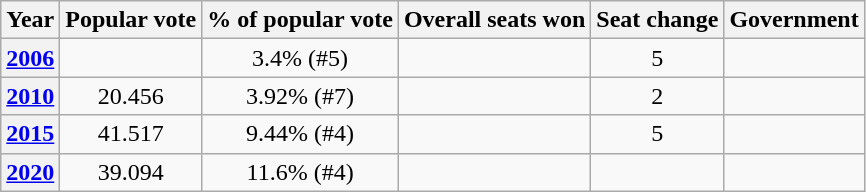<table class="wikitable" style="text-align:center">
<tr>
<th>Year</th>
<th>Popular vote</th>
<th>% of popular vote</th>
<th>Overall seats won</th>
<th>Seat change</th>
<th rowspan=1>Government</th>
</tr>
<tr>
<th><a href='#'>2006</a></th>
<td></td>
<td>3.4% (#5)</td>
<td></td>
<td> 5</td>
<td></td>
</tr>
<tr>
<th><a href='#'>2010</a></th>
<td>20.456</td>
<td>3.92% (#7)</td>
<td></td>
<td> 2</td>
<td></td>
</tr>
<tr>
<th><a href='#'>2015</a></th>
<td>41.517</td>
<td>9.44% (#4)</td>
<td></td>
<td> 5</td>
<td></td>
</tr>
<tr>
<th><a href='#'>2020</a></th>
<td>39.094</td>
<td>11.6% (#4)</td>
<td></td>
<td></td>
<td></td>
</tr>
</table>
